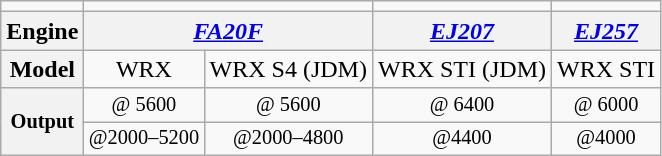<table class="wikitable floatright" style="font-size:100%;text-align:center;">
<tr>
<td></td>
<td colspan=2></td>
<td></td>
<td></td>
</tr>
<tr>
<th>Engine</th>
<th colspan=2><a href='#'><em>FA20F</em></a></th>
<th><a href='#'><em>EJ207</em></a></th>
<th><a href='#'><em>EJ257</em></a></th>
</tr>
<tr>
<th>Model</th>
<td>WRX</td>
<td>WRX S4 (JDM)</td>
<td>WRX STI (JDM)</td>
<td>WRX STI</td>
</tr>
<tr style="font-size:85%;">
<th rowspan=2>Output</th>
<td> @ 5600</td>
<td> @ 5600</td>
<td> @ 6400</td>
<td> @ 6000</td>
</tr>
<tr style="font-size:85%;">
<td> @2000–5200</td>
<td> @2000–4800</td>
<td> @4400</td>
<td> @4000</td>
</tr>
</table>
